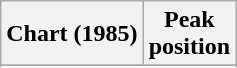<table class="wikitable sortable plainrowheaders" style="text-align:center">
<tr>
<th scope="col">Chart (1985)</th>
<th scope="col">Peak<br>position</th>
</tr>
<tr>
</tr>
<tr>
</tr>
<tr>
</tr>
<tr>
</tr>
</table>
